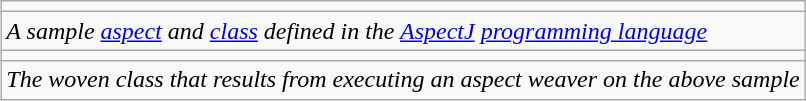<table class="wikitable" style="float:right; clear:right; margin:0 0 1em 1em">
<tr>
<td></td>
</tr>
<tr>
<td><em>A sample <a href='#'>aspect</a> and <a href='#'>class</a> defined in the <a href='#'>AspectJ</a> <a href='#'>programming language</a></em></td>
</tr>
<tr>
<td></td>
</tr>
<tr>
<td><em>The woven class that results from executing an aspect weaver on the above sample</em></td>
</tr>
</table>
